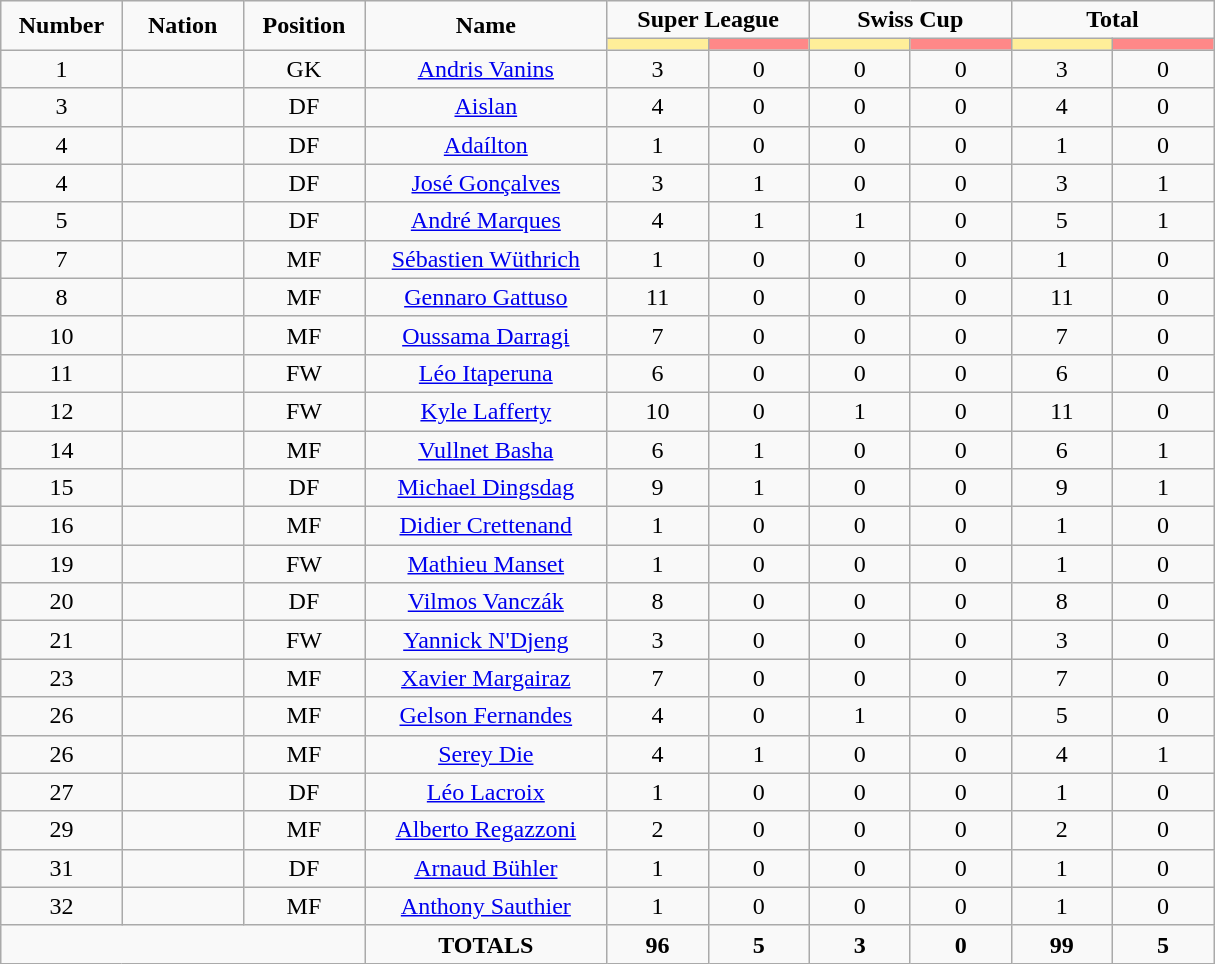<table class="wikitable" style="text-align:center;">
<tr style="text-align:center;">
<td rowspan=2  style="width:10%; "><strong>Number</strong></td>
<td rowspan=2  style="width:10%; "><strong>Nation</strong></td>
<td rowspan=2  style="width:10%; "><strong>Position</strong></td>
<td rowspan=2  style="width:20%; "><strong>Name</strong></td>
<td colspan=2><strong>Super League</strong></td>
<td colspan=2><strong>Swiss Cup</strong></td>
<td colspan=2><strong>Total</strong></td>
</tr>
<tr>
<th style="width:60px; background:#fe9;"></th>
<th style="width:60px; background:#ff8888;"></th>
<th style="width:60px; background:#fe9;"></th>
<th style="width:60px; background:#ff8888;"></th>
<th style="width:60px; background:#fe9;"></th>
<th style="width:60px; background:#ff8888;"></th>
</tr>
<tr>
<td>1</td>
<td></td>
<td>GK</td>
<td><a href='#'>Andris Vanins</a></td>
<td>3</td>
<td>0</td>
<td>0</td>
<td>0</td>
<td>3</td>
<td>0</td>
</tr>
<tr>
<td>3</td>
<td></td>
<td>DF</td>
<td><a href='#'>Aislan</a></td>
<td>4</td>
<td>0</td>
<td>0</td>
<td>0</td>
<td>4</td>
<td>0</td>
</tr>
<tr>
<td>4</td>
<td></td>
<td>DF</td>
<td><a href='#'>Adaílton</a></td>
<td>1</td>
<td>0</td>
<td>0</td>
<td>0</td>
<td>1</td>
<td>0</td>
</tr>
<tr>
<td>4</td>
<td></td>
<td>DF</td>
<td><a href='#'>José Gonçalves</a></td>
<td>3</td>
<td>1</td>
<td>0</td>
<td>0</td>
<td>3</td>
<td>1</td>
</tr>
<tr>
<td>5</td>
<td></td>
<td>DF</td>
<td><a href='#'>André Marques</a></td>
<td>4</td>
<td>1</td>
<td>1</td>
<td>0</td>
<td>5</td>
<td>1</td>
</tr>
<tr>
<td>7</td>
<td></td>
<td>MF</td>
<td><a href='#'>Sébastien Wüthrich</a></td>
<td>1</td>
<td>0</td>
<td>0</td>
<td>0</td>
<td>1</td>
<td>0</td>
</tr>
<tr>
<td>8</td>
<td></td>
<td>MF</td>
<td><a href='#'>Gennaro Gattuso</a></td>
<td>11</td>
<td>0</td>
<td>0</td>
<td>0</td>
<td>11</td>
<td>0</td>
</tr>
<tr>
<td>10</td>
<td></td>
<td>MF</td>
<td><a href='#'>Oussama Darragi</a></td>
<td>7</td>
<td>0</td>
<td>0</td>
<td>0</td>
<td>7</td>
<td>0</td>
</tr>
<tr>
<td>11</td>
<td></td>
<td>FW</td>
<td><a href='#'>Léo Itaperuna</a></td>
<td>6</td>
<td>0</td>
<td>0</td>
<td>0</td>
<td>6</td>
<td>0</td>
</tr>
<tr>
<td>12</td>
<td></td>
<td>FW</td>
<td><a href='#'>Kyle Lafferty</a></td>
<td>10</td>
<td>0</td>
<td>1</td>
<td>0</td>
<td>11</td>
<td>0</td>
</tr>
<tr>
<td>14</td>
<td></td>
<td>MF</td>
<td><a href='#'>Vullnet Basha</a></td>
<td>6</td>
<td>1</td>
<td>0</td>
<td>0</td>
<td>6</td>
<td>1</td>
</tr>
<tr>
<td>15</td>
<td></td>
<td>DF</td>
<td><a href='#'>Michael Dingsdag</a></td>
<td>9</td>
<td>1</td>
<td>0</td>
<td>0</td>
<td>9</td>
<td>1</td>
</tr>
<tr>
<td>16</td>
<td></td>
<td>MF</td>
<td><a href='#'>Didier Crettenand</a></td>
<td>1</td>
<td>0</td>
<td>0</td>
<td>0</td>
<td>1</td>
<td>0</td>
</tr>
<tr>
<td>19</td>
<td></td>
<td>FW</td>
<td><a href='#'>Mathieu Manset</a></td>
<td>1</td>
<td>0</td>
<td>0</td>
<td>0</td>
<td>1</td>
<td>0</td>
</tr>
<tr>
<td>20</td>
<td></td>
<td>DF</td>
<td><a href='#'>Vilmos Vanczák</a></td>
<td>8</td>
<td>0</td>
<td>0</td>
<td>0</td>
<td>8</td>
<td>0</td>
</tr>
<tr>
<td>21</td>
<td></td>
<td>FW</td>
<td><a href='#'>Yannick N'Djeng</a></td>
<td>3</td>
<td>0</td>
<td>0</td>
<td>0</td>
<td>3</td>
<td>0</td>
</tr>
<tr>
<td>23</td>
<td></td>
<td>MF</td>
<td><a href='#'>Xavier Margairaz</a></td>
<td>7</td>
<td>0</td>
<td>0</td>
<td>0</td>
<td>7</td>
<td>0</td>
</tr>
<tr>
<td>26</td>
<td></td>
<td>MF</td>
<td><a href='#'>Gelson Fernandes</a></td>
<td>4</td>
<td>0</td>
<td>1</td>
<td>0</td>
<td>5</td>
<td>0</td>
</tr>
<tr>
<td>26</td>
<td></td>
<td>MF</td>
<td><a href='#'>Serey Die</a></td>
<td>4</td>
<td>1</td>
<td>0</td>
<td>0</td>
<td>4</td>
<td>1</td>
</tr>
<tr>
<td>27</td>
<td></td>
<td>DF</td>
<td><a href='#'>Léo Lacroix</a></td>
<td>1</td>
<td>0</td>
<td>0</td>
<td>0</td>
<td>1</td>
<td>0</td>
</tr>
<tr>
<td>29</td>
<td></td>
<td>MF</td>
<td><a href='#'>Alberto Regazzoni</a></td>
<td>2</td>
<td>0</td>
<td>0</td>
<td>0</td>
<td>2</td>
<td>0</td>
</tr>
<tr>
<td>31</td>
<td></td>
<td>DF</td>
<td><a href='#'>Arnaud Bühler</a></td>
<td>1</td>
<td>0</td>
<td>0</td>
<td>0</td>
<td>1</td>
<td>0</td>
</tr>
<tr>
<td>32</td>
<td></td>
<td>MF</td>
<td><a href='#'>Anthony Sauthier</a></td>
<td>1</td>
<td>0</td>
<td>0</td>
<td>0</td>
<td>1</td>
<td>0</td>
</tr>
<tr>
<td colspan=3></td>
<td><strong>TOTALS</strong></td>
<td><strong>96</strong></td>
<td><strong>5</strong></td>
<td><strong>3</strong></td>
<td><strong>0</strong></td>
<td><strong>99</strong></td>
<td><strong>5</strong></td>
</tr>
</table>
